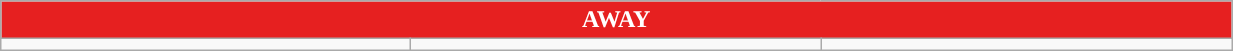<table class="wikitable collapsible collapsed" style="width:65%">
<tr>
<th colspan=6 ! style="color:white; background:#E62020">AWAY</th>
</tr>
<tr>
<td></td>
<td></td>
<td></td>
</tr>
</table>
